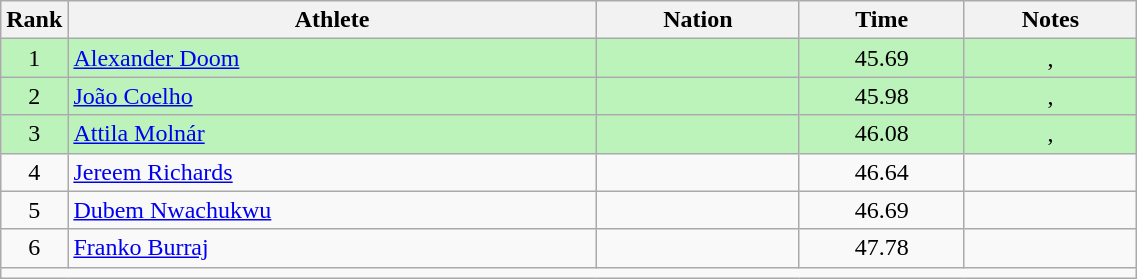<table class="wikitable sortable" style="text-align:center;width: 60%;">
<tr>
<th scope="col" style="width: 10px;">Rank</th>
<th scope="col">Athlete</th>
<th scope="col">Nation</th>
<th scope="col">Time</th>
<th scope="col">Notes</th>
</tr>
<tr bgcolor=bbf3bb>
<td>1</td>
<td align=left><a href='#'>Alexander Doom</a></td>
<td align=left></td>
<td>45.69</td>
<td>, </td>
</tr>
<tr bgcolor=bbf3bb>
<td>2</td>
<td align=left><a href='#'>João Coelho</a></td>
<td align=left></td>
<td>45.98</td>
<td>, </td>
</tr>
<tr bgcolor=bbf3bb>
<td>3</td>
<td align=left><a href='#'>Attila Molnár</a></td>
<td align=left></td>
<td>46.08</td>
<td>, </td>
</tr>
<tr>
<td>4</td>
<td align=left><a href='#'>Jereem Richards</a></td>
<td align=left></td>
<td>46.64</td>
<td></td>
</tr>
<tr>
<td>5</td>
<td align=left><a href='#'>Dubem Nwachukwu</a></td>
<td align=left></td>
<td>46.69</td>
<td></td>
</tr>
<tr>
<td>6</td>
<td align=left><a href='#'>Franko Burraj</a></td>
<td align=left></td>
<td>47.78</td>
<td></td>
</tr>
<tr class="sortbottom">
<td colspan="5"></td>
</tr>
</table>
